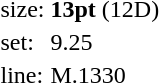<table style="margin-left:40px;">
<tr>
<td>size:</td>
<td><strong>13pt</strong> (12D)</td>
</tr>
<tr>
<td>set:</td>
<td>9.25</td>
</tr>
<tr>
<td>line:</td>
<td>M.1330</td>
</tr>
</table>
